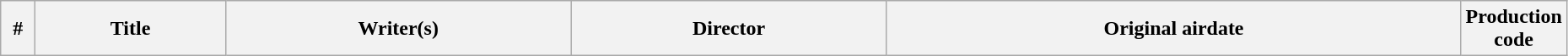<table class="wikitable plainrowheaders" style="width:98%;">
<tr>
<th width="20">#</th>
<th>Title</th>
<th>Writer(s)</th>
<th>Director</th>
<th>Original airdate</th>
<th width="50">Production code<br>






</th>
</tr>
</table>
